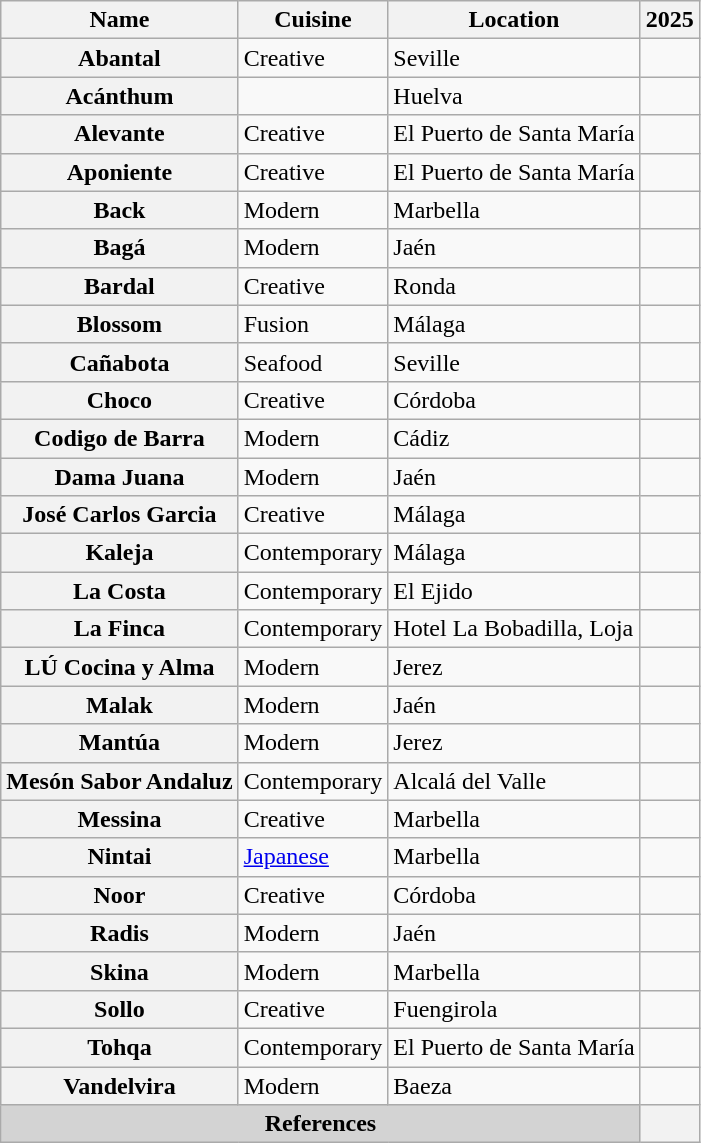<table class="wikitable sortable plainrowheaders" style="text-align:left;"">
<tr>
<th scope="col">Name</th>
<th scope="col">Cuisine</th>
<th scope="col">Location</th>
<th scope="col">2025</th>
</tr>
<tr>
<th scope="row">Abantal</th>
<td>Creative</td>
<td Seville>Seville</td>
<td></td>
</tr>
<tr>
<th scope="row">Acánthum</th>
<td></td>
<td Huelva>Huelva</td>
<td></td>
</tr>
<tr>
<th scope="row">Alevante</th>
<td>Creative</td>
<td El Puerto de Santa María>El Puerto de Santa María</td>
<td></td>
</tr>
<tr>
<th scope="row">Aponiente</th>
<td>Creative</td>
<td El Puerto de Santa María>El Puerto de Santa María</td>
<td></td>
</tr>
<tr>
<th scope="row">Back</th>
<td>Modern</td>
<td Marbella>Marbella</td>
<td></td>
</tr>
<tr>
<th scope="row">Bagá</th>
<td>Modern</td>
<td Jaén>Jaén</td>
<td></td>
</tr>
<tr>
<th scope="row">Bardal</th>
<td>Creative</td>
<td Ronda>Ronda</td>
<td></td>
</tr>
<tr>
<th scope="row">Blossom</th>
<td>Fusion</td>
<td Málaga>Málaga</td>
<td></td>
</tr>
<tr>
<th scope="row">Cañabota</th>
<td>Seafood</td>
<td Seville>Seville</td>
<td></td>
</tr>
<tr>
<th scope="row">Choco</th>
<td>Creative</td>
<td Córdoba>Córdoba</td>
<td></td>
</tr>
<tr>
<th scope="row">Codigo de Barra</th>
<td>Modern</td>
<td Cádiz>Cádiz</td>
<td></td>
</tr>
<tr>
<th scope="row">Dama Juana</th>
<td>Modern</td>
<td Jaén>Jaén</td>
<td></td>
</tr>
<tr>
<th scope="row">José Carlos Garcia</th>
<td>Creative</td>
<td Málaga>Málaga</td>
<td></td>
</tr>
<tr>
<th scope="row">Kaleja</th>
<td>Contemporary</td>
<td Málaga>Málaga</td>
<td></td>
</tr>
<tr>
<th scope="row">La Costa</th>
<td>Contemporary</td>
<td El Ejido>El Ejido</td>
<td></td>
</tr>
<tr>
<th scope="row">La Finca</th>
<td>Contemporary</td>
<td Hotel La Bobadilla, Loja>Hotel La Bobadilla, Loja</td>
<td></td>
</tr>
<tr>
<th scope="row">LÚ Cocina y Alma</th>
<td>Modern</td>
<td Jerez>Jerez</td>
<td></td>
</tr>
<tr>
<th scope="row">Malak</th>
<td>Modern</td>
<td Jaén>Jaén</td>
<td></td>
</tr>
<tr>
<th scope="row">Mantúa</th>
<td>Modern</td>
<td Jerez>Jerez</td>
<td></td>
</tr>
<tr>
<th scope="row">Mesón Sabor Andaluz</th>
<td>Contemporary</td>
<td Alcalá del Valle>Alcalá del Valle</td>
<td></td>
</tr>
<tr>
<th scope="row">Messina</th>
<td>Creative</td>
<td Marbella>Marbella</td>
<td></td>
</tr>
<tr>
<th scope="row">Nintai</th>
<td><a href='#'>Japanese</a></td>
<td Marbella>Marbella</td>
<td></td>
</tr>
<tr>
<th scope="row">Noor</th>
<td>Creative</td>
<td Córdoba>Córdoba</td>
<td></td>
</tr>
<tr>
<th scope="row">Radis</th>
<td>Modern</td>
<td Jaén>Jaén</td>
<td></td>
</tr>
<tr>
<th scope="row">Skina</th>
<td>Modern</td>
<td Marbella>Marbella</td>
<td></td>
</tr>
<tr>
<th scope="row">Sollo</th>
<td>Creative</td>
<td Fuengirola>Fuengirola</td>
<td></td>
</tr>
<tr>
<th scope="row">Tohqa</th>
<td>Contemporary</td>
<td El Puerto de Santa María>El Puerto de Santa María</td>
<td></td>
</tr>
<tr>
<th scope="row">Vandelvira</th>
<td>Modern</td>
<td Baeza>Baeza</td>
<td></td>
</tr>
<tr>
<th colspan="3" style="text-align: center;background: lightgray;">References</th>
<th></th>
</tr>
</table>
